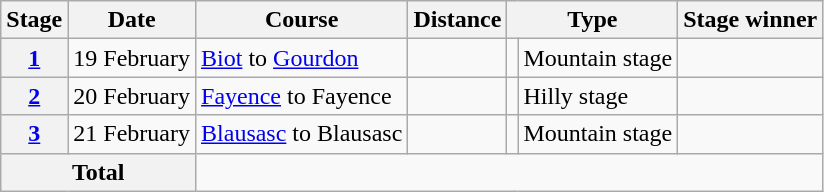<table class="wikitable">
<tr>
<th scope="col">Stage</th>
<th scope="col">Date</th>
<th scope="col">Course</th>
<th scope="col">Distance</th>
<th scope="col" colspan="2">Type</th>
<th scope="col">Stage winner</th>
</tr>
<tr>
<th scope="row"><a href='#'>1</a></th>
<td>19 February</td>
<td><a href='#'>Biot</a> to <a href='#'>Gourdon</a></td>
<td style="text-align:center;"></td>
<td></td>
<td>Mountain stage</td>
<td></td>
</tr>
<tr>
<th scope="row"><a href='#'>2</a></th>
<td>20 February</td>
<td><a href='#'>Fayence</a> to Fayence</td>
<td style="text-align:center;"></td>
<td></td>
<td>Hilly stage</td>
<td></td>
</tr>
<tr>
<th scope="row"><a href='#'>3</a></th>
<td>21 February</td>
<td><a href='#'>Blausasc</a> to Blausasc</td>
<td style="text-align:center;"></td>
<td></td>
<td>Mountain stage</td>
<td></td>
</tr>
<tr>
<th colspan="2">Total</th>
<td colspan="5" style="text-align:center;"></td>
</tr>
</table>
